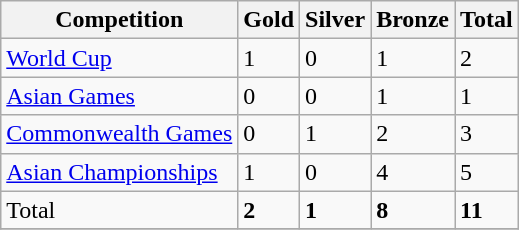<table class="wikitable sortable">
<tr>
<th>Competition</th>
<th>Gold</th>
<th>Silver</th>
<th>Bronze</th>
<th>Total</th>
</tr>
<tr>
<td><a href='#'>World Cup</a></td>
<td>1</td>
<td>0</td>
<td>1</td>
<td>2</td>
</tr>
<tr>
<td><a href='#'>Asian Games</a></td>
<td>0</td>
<td>0</td>
<td>1</td>
<td>1</td>
</tr>
<tr>
<td><a href='#'>Commonwealth Games</a></td>
<td>0</td>
<td>1</td>
<td>2</td>
<td>3</td>
</tr>
<tr>
<td><a href='#'> Asian Championships</a></td>
<td>1</td>
<td>0</td>
<td>4</td>
<td>5</td>
</tr>
<tr>
<td>Total</td>
<td><strong>2</strong></td>
<td><strong>1</strong></td>
<td><strong>8</strong></td>
<td><strong>11</strong></td>
</tr>
<tr>
</tr>
</table>
